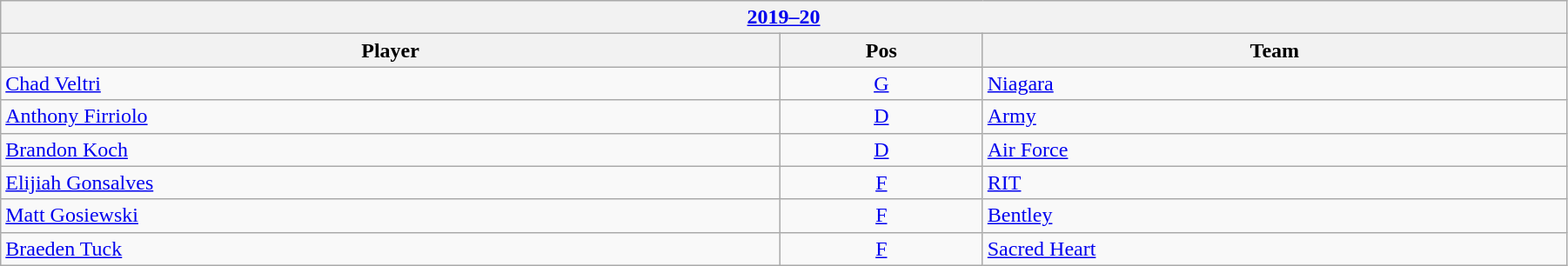<table class="wikitable" width=95%>
<tr>
<th colspan=3><a href='#'>2019–20</a></th>
</tr>
<tr>
<th>Player</th>
<th>Pos</th>
<th>Team</th>
</tr>
<tr>
<td><a href='#'>Chad Veltri</a></td>
<td style="text-align:center;"><a href='#'>G</a></td>
<td><a href='#'>Niagara</a></td>
</tr>
<tr>
<td><a href='#'>Anthony Firriolo</a></td>
<td style="text-align:center;"><a href='#'>D</a></td>
<td><a href='#'>Army</a></td>
</tr>
<tr>
<td><a href='#'>Brandon Koch</a></td>
<td style="text-align:center;"><a href='#'>D</a></td>
<td><a href='#'>Air Force</a></td>
</tr>
<tr>
<td><a href='#'>Elijiah Gonsalves</a></td>
<td style="text-align:center;"><a href='#'>F</a></td>
<td><a href='#'>RIT</a></td>
</tr>
<tr>
<td><a href='#'>Matt Gosiewski</a></td>
<td style="text-align:center;"><a href='#'>F</a></td>
<td><a href='#'>Bentley</a></td>
</tr>
<tr>
<td><a href='#'>Braeden Tuck</a></td>
<td style="text-align:center;"><a href='#'>F</a></td>
<td><a href='#'>Sacred Heart</a></td>
</tr>
</table>
